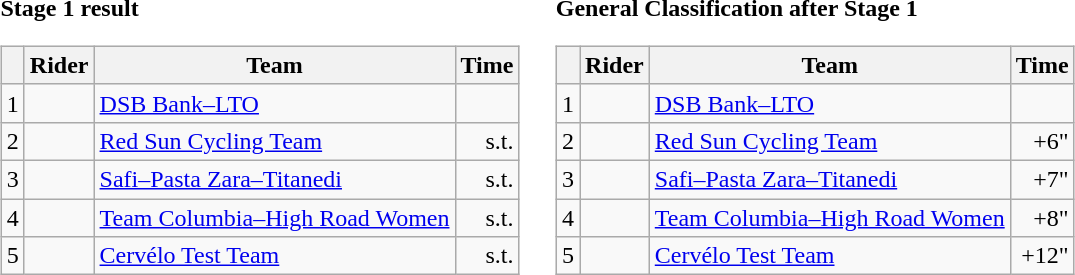<table>
<tr>
<td><strong>Stage 1 result</strong><br><table class=wikitable>
<tr>
<th></th>
<th>Rider</th>
<th>Team</th>
<th>Time</th>
</tr>
<tr>
<td>1</td>
<td></td>
<td><a href='#'>DSB Bank–LTO</a></td>
<td align=right></td>
</tr>
<tr>
<td>2</td>
<td></td>
<td><a href='#'>Red Sun Cycling Team</a></td>
<td align=right>s.t.</td>
</tr>
<tr>
<td>3</td>
<td></td>
<td><a href='#'>Safi–Pasta Zara–Titanedi</a></td>
<td align=right>s.t.</td>
</tr>
<tr>
<td>4</td>
<td></td>
<td><a href='#'>Team Columbia–High Road Women</a></td>
<td align=right>s.t.</td>
</tr>
<tr>
<td>5</td>
<td></td>
<td><a href='#'>Cervélo Test Team</a></td>
<td align=right>s.t.</td>
</tr>
</table>
</td>
<td></td>
<td><strong>General Classification after Stage 1</strong><br><table class="wikitable">
<tr>
<th></th>
<th>Rider</th>
<th>Team</th>
<th>Time</th>
</tr>
<tr>
<td>1</td>
<td></td>
<td><a href='#'>DSB Bank–LTO</a></td>
<td align=right></td>
</tr>
<tr>
<td>2</td>
<td></td>
<td><a href='#'>Red Sun Cycling Team</a></td>
<td align=right>+6"</td>
</tr>
<tr>
<td>3</td>
<td></td>
<td><a href='#'>Safi–Pasta Zara–Titanedi</a></td>
<td align=right>+7"</td>
</tr>
<tr>
<td>4</td>
<td></td>
<td><a href='#'>Team Columbia–High Road Women</a></td>
<td align=right>+8"</td>
</tr>
<tr>
<td>5</td>
<td></td>
<td><a href='#'>Cervélo Test Team</a></td>
<td align=right>+12"</td>
</tr>
</table>
</td>
</tr>
</table>
